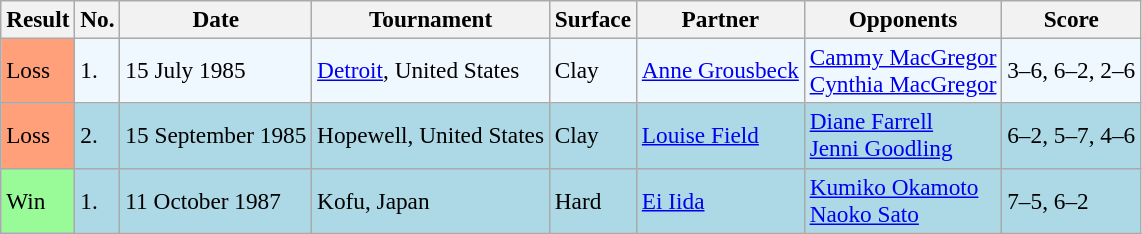<table class="sortable wikitable" style=font-size:97%>
<tr>
<th>Result</th>
<th>No.</th>
<th>Date</th>
<th>Tournament</th>
<th>Surface</th>
<th>Partner</th>
<th>Opponents</th>
<th>Score</th>
</tr>
<tr style="background:#f0f8ff;">
<td style="background:#ffa07a;">Loss</td>
<td>1.</td>
<td>15 July 1985</td>
<td><a href='#'>Detroit</a>, United States</td>
<td>Clay</td>
<td> <a href='#'>Anne Grousbeck</a></td>
<td> <a href='#'>Cammy MacGregor</a> <br>  <a href='#'>Cynthia MacGregor</a></td>
<td>3–6, 6–2, 2–6</td>
</tr>
<tr bgcolor="lightblue">
<td style="background:#ffa07a;">Loss</td>
<td>2.</td>
<td>15 September 1985</td>
<td>Hopewell, United States</td>
<td>Clay</td>
<td> <a href='#'>Louise Field</a></td>
<td> <a href='#'>Diane Farrell</a> <br>  <a href='#'>Jenni Goodling</a></td>
<td>6–2, 5–7, 4–6</td>
</tr>
<tr style="background:lightblue;">
<td style="background:#98fb98;">Win</td>
<td>1.</td>
<td>11 October 1987</td>
<td>Kofu, Japan</td>
<td>Hard</td>
<td> <a href='#'>Ei Iida</a></td>
<td> <a href='#'>Kumiko Okamoto</a> <br>  <a href='#'>Naoko Sato</a></td>
<td>7–5, 6–2</td>
</tr>
</table>
